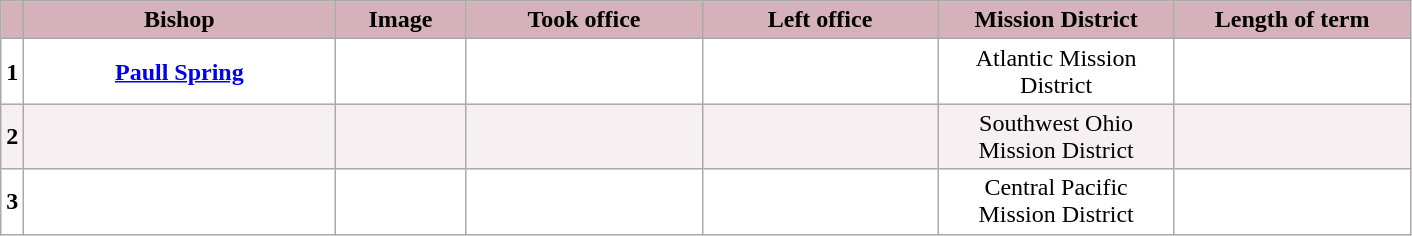<table class="sortable wikitable" style="text-align: center;">
<tr>
<th style="background-color: #D4B1BB;"></th>
<th style="background-color: #D4B1BB;" width=200px>Bishop</th>
<th class="unsortable" style="background-color: #D4B1BB;" width=80px>Image</th>
<th style="background-color: #D4B1BB;" width=150px>Took office</th>
<th style="background-color: #D4B1BB;" width=150px>Left office</th>
<th style="background-color: #D4B1BB;" width=150px>Mission District</th>
<th style="background-color: #D4B1BB;" width=150px>Length of term</th>
</tr>
<tr style="background-color: white;">
<td><strong>1</strong></td>
<td><strong><a href='#'>Paull Spring</a></strong></td>
<td></td>
<td></td>
<td></td>
<td>Atlantic Mission District</td>
<td></td>
</tr>
<tr style="background-color: #F7F0F2;">
<td><strong>2</strong></td>
<td><strong></strong></td>
<td></td>
<td></td>
<td></td>
<td>Southwest Ohio Mission District</td>
<td></td>
</tr>
<tr style="background-color: white;">
<td><strong>3</strong></td>
<td><strong></strong></td>
<td></td>
<td></td>
<td></td>
<td>Central Pacific Mission District</td>
<td></td>
</tr>
</table>
